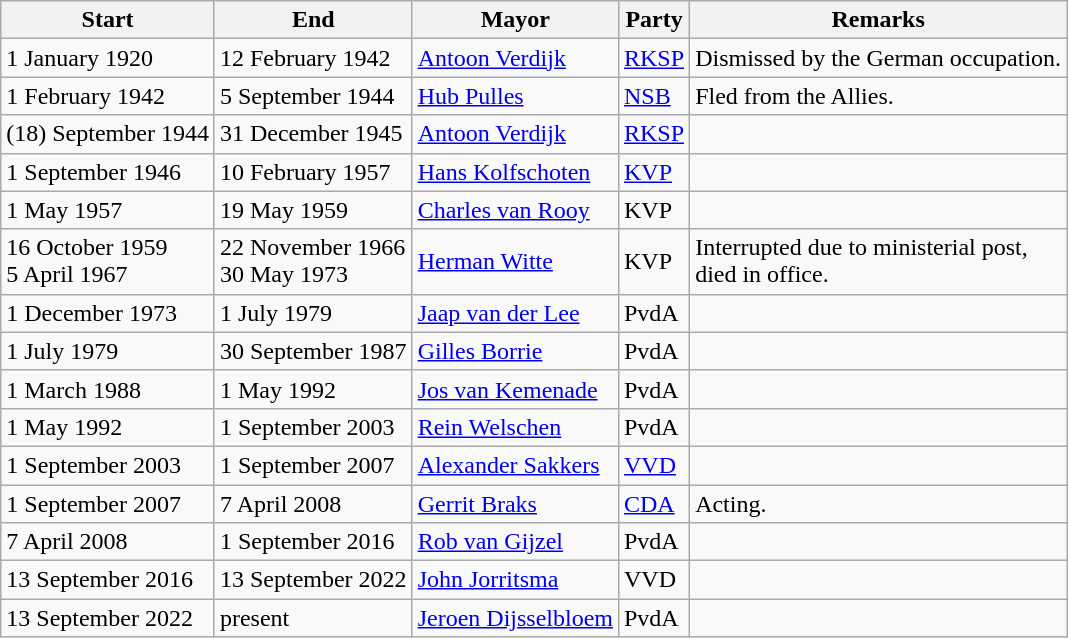<table class = "wikitable sortable">
<tr>
<th>Start</th>
<th>End</th>
<th>Mayor</th>
<th>Party</th>
<th>Remarks</th>
</tr>
<tr>
<td>1 January 1920</td>
<td>12 February 1942</td>
<td><a href='#'>Antoon Verdijk</a></td>
<td><a href='#'>RKSP</a></td>
<td>Dismissed by the German occupation.</td>
</tr>
<tr>
<td>1 February 1942</td>
<td>5 September 1944</td>
<td><a href='#'>Hub Pulles</a></td>
<td><a href='#'>NSB</a></td>
<td>Fled from the Allies.</td>
</tr>
<tr>
<td>(18) September 1944</td>
<td>31 December 1945</td>
<td><a href='#'>Antoon Verdijk</a></td>
<td><a href='#'>RKSP</a></td>
<td></td>
</tr>
<tr>
<td>1 September 1946</td>
<td>10 February 1957</td>
<td><a href='#'>Hans Kolfschoten</a></td>
<td><a href='#'>KVP</a></td>
<td></td>
</tr>
<tr>
<td>1 May 1957</td>
<td>19 May 1959</td>
<td><a href='#'>Charles van Rooy</a></td>
<td>KVP</td>
<td></td>
</tr>
<tr>
<td>16 October 1959 <br> 5 April 1967</td>
<td>22 November 1966 <br> 30 May 1973</td>
<td><a href='#'>Herman Witte</a></td>
<td>KVP</td>
<td>Interrupted due to ministerial post,<br> died in office.</td>
</tr>
<tr>
<td>1 December 1973</td>
<td>1 July 1979</td>
<td><a href='#'>Jaap van der Lee</a></td>
<td>PvdA</td>
<td></td>
</tr>
<tr>
<td>1 July 1979</td>
<td>30 September 1987</td>
<td><a href='#'>Gilles Borrie</a></td>
<td>PvdA</td>
<td></td>
</tr>
<tr>
<td>1 March 1988</td>
<td>1 May 1992</td>
<td><a href='#'>Jos van Kemenade</a></td>
<td>PvdA</td>
<td></td>
</tr>
<tr>
<td>1 May 1992</td>
<td>1 September 2003</td>
<td><a href='#'>Rein Welschen</a></td>
<td>PvdA</td>
<td></td>
</tr>
<tr>
<td>1 September 2003</td>
<td>1 September 2007</td>
<td><a href='#'>Alexander Sakkers</a></td>
<td><a href='#'>VVD</a></td>
<td></td>
</tr>
<tr>
<td>1 September 2007</td>
<td>7 April 2008</td>
<td><a href='#'>Gerrit Braks</a></td>
<td><a href='#'>CDA</a></td>
<td>Acting.</td>
</tr>
<tr>
<td>7 April 2008</td>
<td>1 September 2016</td>
<td><a href='#'>Rob van Gijzel</a></td>
<td>PvdA</td>
<td></td>
</tr>
<tr>
<td>13 September 2016</td>
<td>13 September 2022</td>
<td><a href='#'>John Jorritsma</a></td>
<td>VVD</td>
<td></td>
</tr>
<tr>
<td>13 September 2022</td>
<td>present</td>
<td><a href='#'>Jeroen Dijsselbloem</a></td>
<td>PvdA</td>
<td></td>
</tr>
</table>
